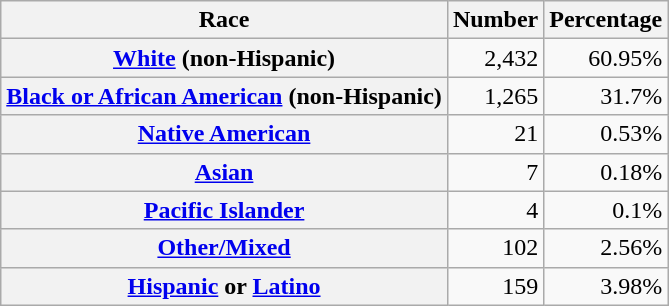<table class="wikitable" style="text-align:right">
<tr>
<th scope="col">Race</th>
<th scope="col">Number</th>
<th scope="col">Percentage</th>
</tr>
<tr>
<th scope="row"><a href='#'>White</a> (non-Hispanic)</th>
<td>2,432</td>
<td>60.95%</td>
</tr>
<tr>
<th scope="row"><a href='#'>Black or African American</a> (non-Hispanic)</th>
<td>1,265</td>
<td>31.7%</td>
</tr>
<tr>
<th scope="row"><a href='#'>Native American</a></th>
<td>21</td>
<td>0.53%</td>
</tr>
<tr>
<th scope="row"><a href='#'>Asian</a></th>
<td>7</td>
<td>0.18%</td>
</tr>
<tr>
<th scope="row"><a href='#'>Pacific Islander</a></th>
<td>4</td>
<td>0.1%</td>
</tr>
<tr>
<th scope="row"><a href='#'>Other/Mixed</a></th>
<td>102</td>
<td>2.56%</td>
</tr>
<tr>
<th scope="row"><a href='#'>Hispanic</a> or <a href='#'>Latino</a></th>
<td>159</td>
<td>3.98%</td>
</tr>
</table>
